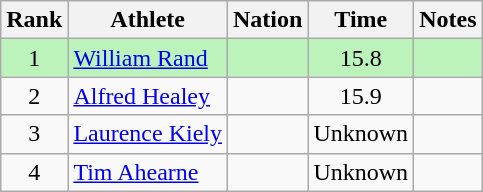<table class="wikitable sortable" style="text-align:center">
<tr>
<th>Rank</th>
<th>Athlete</th>
<th>Nation</th>
<th>Time</th>
<th>Notes</th>
</tr>
<tr bgcolor=bbf3bb>
<td>1</td>
<td align=left><a href='#'>William Rand</a></td>
<td align=left></td>
<td>15.8</td>
<td></td>
</tr>
<tr>
<td>2</td>
<td align=left><a href='#'>Alfred Healey</a></td>
<td align=left></td>
<td>15.9</td>
<td></td>
</tr>
<tr>
<td>3</td>
<td align=left><a href='#'>Laurence Kiely</a></td>
<td align=left></td>
<td>Unknown</td>
<td></td>
</tr>
<tr>
<td>4</td>
<td align=left><a href='#'>Tim Ahearne</a></td>
<td align=left></td>
<td>Unknown</td>
<td></td>
</tr>
</table>
